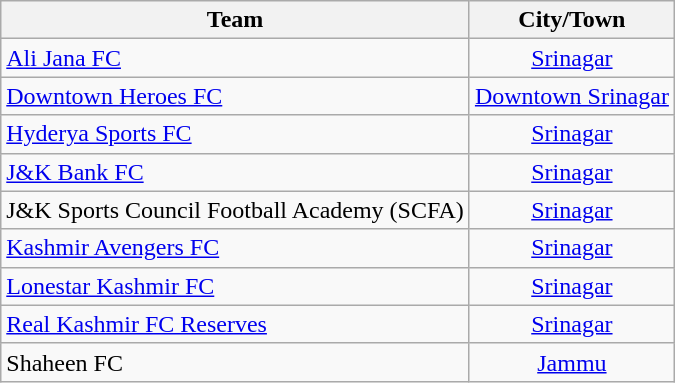<table class="wikitable" style="text-align:center;">
<tr>
<th>Team</th>
<th>City/Town</th>
</tr>
<tr>
<td style="text-align:left;"><a href='#'>Ali Jana FC</a></td>
<td><a href='#'>Srinagar</a></td>
</tr>
<tr>
<td style="text-align:left;"><a href='#'>Downtown Heroes FC</a></td>
<td><a href='#'>Downtown Srinagar</a></td>
</tr>
<tr>
<td style="text-align:left;"><a href='#'>Hyderya Sports FC</a></td>
<td><a href='#'>Srinagar</a></td>
</tr>
<tr>
<td style="text-align:left;"><a href='#'>J&K Bank FC</a></td>
<td><a href='#'>Srinagar</a></td>
</tr>
<tr>
<td style="text-align:left;">J&K Sports Council Football Academy (SCFA)</td>
<td><a href='#'>Srinagar</a></td>
</tr>
<tr>
<td style="text-align:left;"><a href='#'>Kashmir Avengers FC</a></td>
<td><a href='#'>Srinagar</a></td>
</tr>
<tr>
<td style="text-align:left;"><a href='#'>Lonestar Kashmir FC</a></td>
<td><a href='#'>Srinagar</a></td>
</tr>
<tr>
<td style="text-align:left;"><a href='#'>Real Kashmir FC Reserves</a></td>
<td><a href='#'>Srinagar</a></td>
</tr>
<tr>
<td style="text-align:left;">Shaheen FC</td>
<td><a href='#'>Jammu</a></td>
</tr>
</table>
